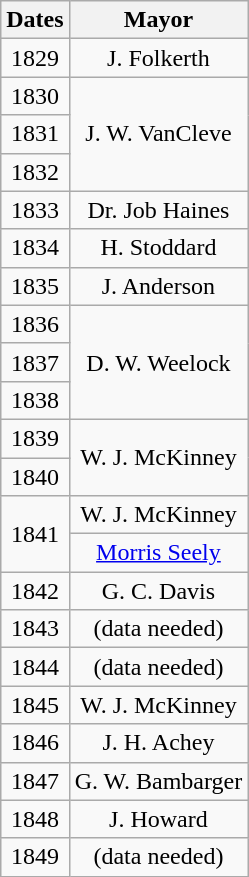<table class="wikitable">
<tr>
<th>Dates</th>
<th>Mayor</th>
</tr>
<tr align=center>
<td>1829</td>
<td>J. Folkerth</td>
</tr>
<tr align=center>
<td>1830</td>
<td rowspan=3>J. W. VanCleve</td>
</tr>
<tr align=center>
<td>1831</td>
</tr>
<tr align=center>
<td>1832</td>
</tr>
<tr align=center>
<td>1833</td>
<td>Dr. Job Haines</td>
</tr>
<tr align=center>
<td>1834</td>
<td>H. Stoddard</td>
</tr>
<tr align=center>
<td>1835</td>
<td>J. Anderson</td>
</tr>
<tr align=center>
<td>1836</td>
<td rowspan=3>D. W. Weelock</td>
</tr>
<tr align=center>
<td>1837</td>
</tr>
<tr align=center>
<td>1838</td>
</tr>
<tr align=center>
<td>1839</td>
<td rowspan=2>W. J. McKinney</td>
</tr>
<tr align=center>
<td>1840</td>
</tr>
<tr align=center>
<td rowspan=2>1841</td>
<td>W. J. McKinney</td>
</tr>
<tr align=center>
<td><a href='#'>Morris Seely</a></td>
</tr>
<tr align=center>
<td>1842</td>
<td>G. C. Davis</td>
</tr>
<tr align=center>
<td>1843</td>
<td>(data needed)</td>
</tr>
<tr align=center>
<td>1844</td>
<td>(data needed)</td>
</tr>
<tr align=center>
<td>1845</td>
<td>W. J. McKinney</td>
</tr>
<tr align=center>
<td>1846</td>
<td>J. H. Achey</td>
</tr>
<tr align=center>
<td>1847</td>
<td>G. W. Bambarger</td>
</tr>
<tr align=center>
<td>1848</td>
<td>J. Howard</td>
</tr>
<tr align=center>
<td>1849</td>
<td>(data needed)</td>
</tr>
</table>
